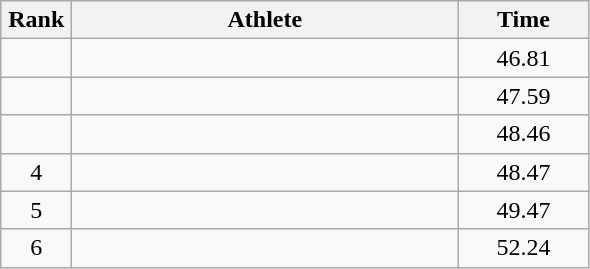<table class=wikitable style="text-align:center">
<tr>
<th width=40>Rank</th>
<th width=250>Athlete</th>
<th width=80>Time</th>
</tr>
<tr>
<td></td>
<td align=left></td>
<td>46.81</td>
</tr>
<tr>
<td></td>
<td align=left></td>
<td>47.59</td>
</tr>
<tr>
<td></td>
<td align=left></td>
<td>48.46</td>
</tr>
<tr>
<td>4</td>
<td align=left></td>
<td>48.47</td>
</tr>
<tr>
<td>5</td>
<td align=left></td>
<td>49.47</td>
</tr>
<tr>
<td>6</td>
<td align=left></td>
<td>52.24</td>
</tr>
</table>
